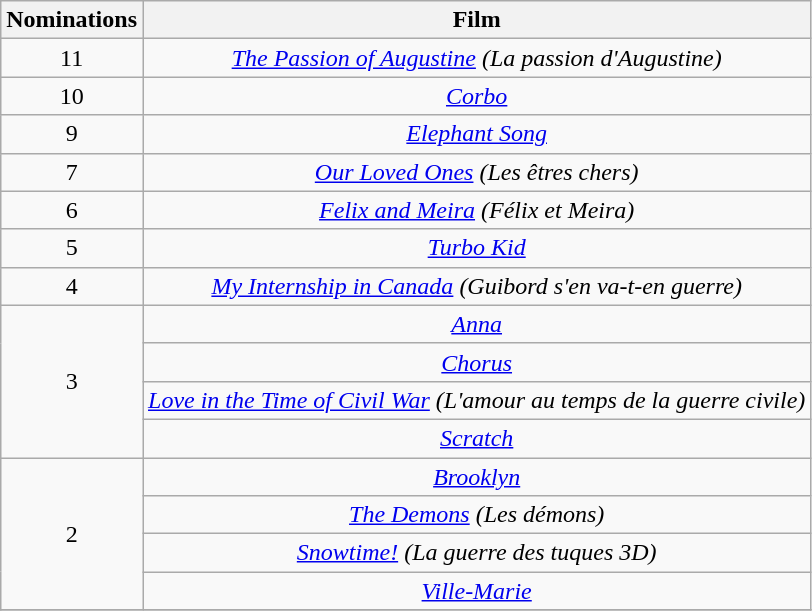<table class="wikitable" style="text-align:center;">
<tr>
<th scope="col" width="17">Nominations</th>
<th scope="col" align="center">Film</th>
</tr>
<tr>
<td rowspan="1" style="text-align:center;">11</td>
<td><em><a href='#'>The Passion of Augustine</a> (La passion d'Augustine)</em></td>
</tr>
<tr>
<td rowspan="1" style="text-align:center;">10</td>
<td><em><a href='#'>Corbo</a></em></td>
</tr>
<tr>
<td rowspan="1" style="text-align:center;">9</td>
<td><em><a href='#'>Elephant Song</a></em></td>
</tr>
<tr>
<td rowspan="1" style="text-align:center;">7</td>
<td><em><a href='#'>Our Loved Ones</a> (Les êtres chers)</em></td>
</tr>
<tr>
<td rowspan="1" style="text-align:center;">6</td>
<td><em><a href='#'>Felix and Meira</a> (Félix et Meira)</em></td>
</tr>
<tr>
<td rowspan="1" style="text-align:center;">5</td>
<td><em><a href='#'>Turbo Kid</a></em></td>
</tr>
<tr>
<td rowspan="1" style="text-align:center;">4</td>
<td><em><a href='#'>My Internship in Canada</a> (Guibord s'en va-t-en guerre)</em></td>
</tr>
<tr>
<td rowspan="4" style="text-align:center;">3</td>
<td><em><a href='#'>Anna</a></em></td>
</tr>
<tr>
<td><em><a href='#'>Chorus</a></em></td>
</tr>
<tr>
<td><em><a href='#'>Love in the Time of Civil War</a> (L'amour au temps de la guerre civile)</em></td>
</tr>
<tr>
<td><em><a href='#'>Scratch</a></em></td>
</tr>
<tr>
<td rowspan="4" style="text-align:center;">2</td>
<td><em><a href='#'>Brooklyn</a></em></td>
</tr>
<tr>
<td><em><a href='#'>The Demons</a> (Les démons)</em></td>
</tr>
<tr>
<td><em><a href='#'>Snowtime!</a> (La guerre des tuques 3D)</em></td>
</tr>
<tr>
<td><em><a href='#'>Ville-Marie</a></em></td>
</tr>
<tr>
</tr>
</table>
